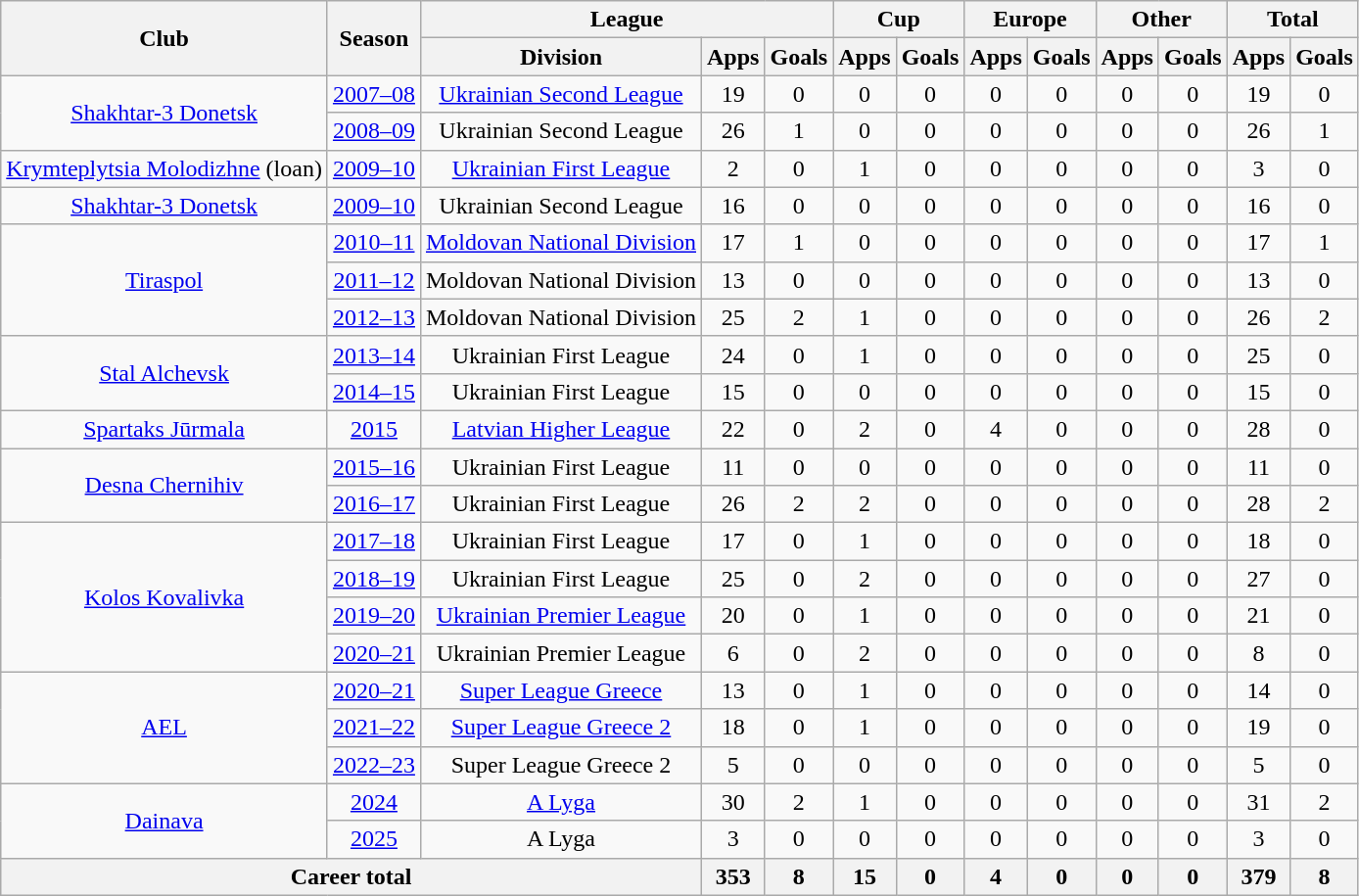<table class="wikitable" style="text-align:center">
<tr>
<th rowspan="2">Club</th>
<th rowspan="2">Season</th>
<th colspan="3">League</th>
<th colspan="2">Cup</th>
<th colspan="2">Europe</th>
<th colspan="2">Other</th>
<th colspan="2">Total</th>
</tr>
<tr>
<th>Division</th>
<th>Apps</th>
<th>Goals</th>
<th>Apps</th>
<th>Goals</th>
<th>Apps</th>
<th>Goals</th>
<th>Apps</th>
<th>Goals</th>
<th>Apps</th>
<th>Goals</th>
</tr>
<tr>
<td rowspan="2"><a href='#'>Shakhtar-3 Donetsk</a></td>
<td><a href='#'>2007–08</a></td>
<td><a href='#'>Ukrainian Second League</a></td>
<td>19</td>
<td>0</td>
<td>0</td>
<td>0</td>
<td>0</td>
<td>0</td>
<td>0</td>
<td>0</td>
<td>19</td>
<td>0</td>
</tr>
<tr>
<td><a href='#'>2008–09</a></td>
<td>Ukrainian Second League</td>
<td>26</td>
<td>1</td>
<td>0</td>
<td>0</td>
<td>0</td>
<td>0</td>
<td>0</td>
<td>0</td>
<td>26</td>
<td>1</td>
</tr>
<tr>
<td><a href='#'>Krymteplytsia Molodizhne</a> (loan)</td>
<td><a href='#'>2009–10</a></td>
<td><a href='#'>Ukrainian First League</a></td>
<td>2</td>
<td>0</td>
<td>1</td>
<td>0</td>
<td>0</td>
<td>0</td>
<td>0</td>
<td>0</td>
<td>3</td>
<td>0</td>
</tr>
<tr>
<td><a href='#'>Shakhtar-3 Donetsk</a></td>
<td><a href='#'>2009–10</a></td>
<td>Ukrainian Second League</td>
<td>16</td>
<td>0</td>
<td>0</td>
<td>0</td>
<td>0</td>
<td>0</td>
<td>0</td>
<td>0</td>
<td>16</td>
<td>0</td>
</tr>
<tr>
<td rowspan="3"><a href='#'>Tiraspol</a></td>
<td><a href='#'>2010–11</a></td>
<td><a href='#'>Moldovan National Division</a></td>
<td>17</td>
<td>1</td>
<td>0</td>
<td>0</td>
<td>0</td>
<td>0</td>
<td>0</td>
<td>0</td>
<td>17</td>
<td>1</td>
</tr>
<tr>
<td><a href='#'>2011–12</a></td>
<td>Moldovan National Division</td>
<td>13</td>
<td>0</td>
<td>0</td>
<td>0</td>
<td>0</td>
<td>0</td>
<td>0</td>
<td>0</td>
<td>13</td>
<td>0</td>
</tr>
<tr>
<td><a href='#'>2012–13</a></td>
<td>Moldovan National Division</td>
<td>25</td>
<td>2</td>
<td>1</td>
<td>0</td>
<td>0</td>
<td>0</td>
<td>0</td>
<td>0</td>
<td>26</td>
<td>2</td>
</tr>
<tr>
<td rowspan="2"><a href='#'>Stal Alchevsk</a></td>
<td><a href='#'>2013–14</a></td>
<td>Ukrainian First League</td>
<td>24</td>
<td>0</td>
<td>1</td>
<td>0</td>
<td>0</td>
<td>0</td>
<td>0</td>
<td>0</td>
<td>25</td>
<td>0</td>
</tr>
<tr>
<td><a href='#'>2014–15</a></td>
<td>Ukrainian First League</td>
<td>15</td>
<td>0</td>
<td>0</td>
<td>0</td>
<td>0</td>
<td>0</td>
<td>0</td>
<td>0</td>
<td>15</td>
<td>0</td>
</tr>
<tr>
<td><a href='#'>Spartaks Jūrmala</a></td>
<td><a href='#'>2015</a></td>
<td><a href='#'>Latvian Higher League</a></td>
<td>22</td>
<td>0</td>
<td>2</td>
<td>0</td>
<td>4</td>
<td>0</td>
<td>0</td>
<td>0</td>
<td>28</td>
<td>0</td>
</tr>
<tr>
<td rowspan="2"><a href='#'>Desna Chernihiv</a></td>
<td><a href='#'>2015–16</a></td>
<td>Ukrainian First League</td>
<td>11</td>
<td>0</td>
<td>0</td>
<td>0</td>
<td>0</td>
<td>0</td>
<td>0</td>
<td>0</td>
<td>11</td>
<td>0</td>
</tr>
<tr>
<td><a href='#'>2016–17</a></td>
<td>Ukrainian First League</td>
<td>26</td>
<td>2</td>
<td>2</td>
<td>0</td>
<td>0</td>
<td>0</td>
<td>0</td>
<td>0</td>
<td>28</td>
<td>2</td>
</tr>
<tr>
<td rowspan="4"><a href='#'>Kolos Kovalivka</a></td>
<td><a href='#'>2017–18</a></td>
<td>Ukrainian First League</td>
<td>17</td>
<td>0</td>
<td>1</td>
<td>0</td>
<td>0</td>
<td>0</td>
<td>0</td>
<td>0</td>
<td>18</td>
<td>0</td>
</tr>
<tr>
<td><a href='#'>2018–19</a></td>
<td>Ukrainian First League</td>
<td>25</td>
<td>0</td>
<td>2</td>
<td>0</td>
<td>0</td>
<td>0</td>
<td>0</td>
<td>0</td>
<td>27</td>
<td>0</td>
</tr>
<tr>
<td><a href='#'>2019–20</a></td>
<td><a href='#'>Ukrainian Premier League</a></td>
<td>20</td>
<td>0</td>
<td>1</td>
<td>0</td>
<td>0</td>
<td>0</td>
<td>0</td>
<td>0</td>
<td>21</td>
<td>0</td>
</tr>
<tr>
<td><a href='#'>2020–21</a></td>
<td>Ukrainian Premier League</td>
<td>6</td>
<td>0</td>
<td>2</td>
<td>0</td>
<td>0</td>
<td>0</td>
<td>0</td>
<td>0</td>
<td>8</td>
<td>0</td>
</tr>
<tr>
<td rowspan="3"><a href='#'>AEL</a></td>
<td><a href='#'>2020–21</a></td>
<td><a href='#'>Super League Greece</a></td>
<td>13</td>
<td>0</td>
<td>1</td>
<td>0</td>
<td>0</td>
<td>0</td>
<td>0</td>
<td>0</td>
<td>14</td>
<td>0</td>
</tr>
<tr>
<td><a href='#'>2021–22</a></td>
<td><a href='#'>Super League Greece 2</a></td>
<td>18</td>
<td>0</td>
<td>1</td>
<td>0</td>
<td>0</td>
<td>0</td>
<td>0</td>
<td>0</td>
<td>19</td>
<td>0</td>
</tr>
<tr>
<td><a href='#'>2022–23</a></td>
<td>Super League Greece 2</td>
<td>5</td>
<td>0</td>
<td>0</td>
<td>0</td>
<td>0</td>
<td>0</td>
<td>0</td>
<td>0</td>
<td>5</td>
<td>0</td>
</tr>
<tr>
<td rowspan="2"><a href='#'>Dainava</a></td>
<td><a href='#'>2024</a></td>
<td><a href='#'>A Lyga</a></td>
<td>30</td>
<td>2</td>
<td>1</td>
<td>0</td>
<td>0</td>
<td>0</td>
<td>0</td>
<td>0</td>
<td>31</td>
<td>2</td>
</tr>
<tr>
<td><a href='#'>2025</a></td>
<td>A Lyga</td>
<td>3</td>
<td>0</td>
<td>0</td>
<td>0</td>
<td>0</td>
<td>0</td>
<td>0</td>
<td>0</td>
<td>3</td>
<td>0</td>
</tr>
<tr>
<th colspan="3">Career total</th>
<th>353</th>
<th>8</th>
<th>15</th>
<th>0</th>
<th>4</th>
<th>0</th>
<th>0</th>
<th>0</th>
<th>379</th>
<th>8</th>
</tr>
</table>
